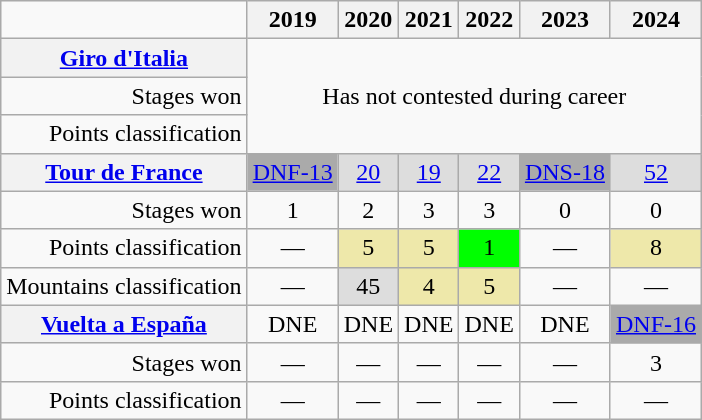<table class="wikitable">
<tr>
<td></td>
<th>2019</th>
<th>2020</th>
<th>2021</th>
<th>2022</th>
<th>2023</th>
<th>2024</th>
</tr>
<tr style="text-align:center;">
<th><a href='#'>Giro d'Italia</a></th>
<td colspan="6" rowspan="3">Has not contested during career</td>
</tr>
<tr style="text-align:center;">
<td style="text-align:right;">Stages won</td>
</tr>
<tr style="text-align:center;">
<td style="text-align:right;">Points classification</td>
</tr>
<tr style="text-align:center;">
<th><a href='#'>Tour de France</a></th>
<td style="background:#AAAAAA;"><a href='#'>DNF-13</a></td>
<td style="background:#DDDDDD;"><a href='#'>20</a></td>
<td style="background:#DDDDDD;"><a href='#'>19</a></td>
<td style="background:#DDDDDD;"><a href='#'>22</a></td>
<td style="background:#AAAAAA;"><a href='#'>DNS-18</a></td>
<td style="background:#DDDDDD;"><a href='#'>52</a></td>
</tr>
<tr style="text-align:center;">
<td style="text-align:right;">Stages won</td>
<td>1</td>
<td>2</td>
<td>3</td>
<td>3</td>
<td>0</td>
<td>0</td>
</tr>
<tr style="text-align:center;">
<td style="text-align:right;">Points classification</td>
<td>—</td>
<td style="background:#EEE8AA;">5</td>
<td style="background:#EEE8AA;">5</td>
<td style="background:#00ff00;">1</td>
<td>—</td>
<td style="background:#EEE8AA;">8</td>
</tr>
<tr style="text-align:center;">
<td style="text-align:right;">Mountains classification</td>
<td>—</td>
<td style="background:#DDDDDD;">45</td>
<td style="background:#EEE8AA;">4</td>
<td style="background:#EEE8AA;">5</td>
<td>—</td>
<td>—</td>
</tr>
<tr style="text-align:center;">
<th><a href='#'>Vuelta a España</a></th>
<td>DNE</td>
<td>DNE</td>
<td>DNE</td>
<td>DNE</td>
<td>DNE</td>
<td style="background:#AAAAAA;"><a href='#'>DNF-16</a></td>
</tr>
<tr style="text-align:center;">
<td style="text-align:right;">Stages won</td>
<td>—</td>
<td>—</td>
<td>—</td>
<td>—</td>
<td>—</td>
<td>3</td>
</tr>
<tr style="text-align:center;">
<td style="text-align:right;">Points classification</td>
<td>—</td>
<td>—</td>
<td>—</td>
<td>—</td>
<td>—</td>
<td>—</td>
</tr>
</table>
